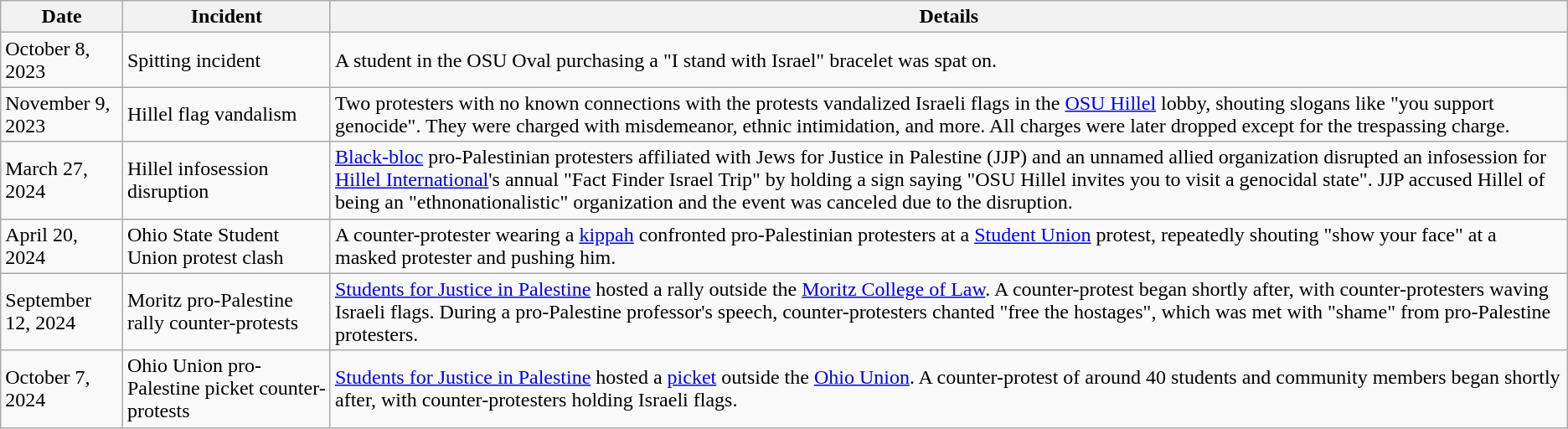<table class="wikitable">
<tr>
<th>Date</th>
<th>Incident</th>
<th>Details</th>
</tr>
<tr>
<td>October 8, 2023</td>
<td>Spitting incident</td>
<td>A student in the OSU Oval purchasing a "I stand with Israel" bracelet was spat on.</td>
</tr>
<tr>
<td>November 9, 2023</td>
<td>Hillel flag vandalism</td>
<td>Two protesters with no known connections with the protests vandalized Israeli flags in the <a href='#'>OSU Hillel</a> lobby, shouting slogans like "you support genocide". They were charged with misdemeanor, ethnic intimidation, and more. All charges were later dropped except for the trespassing charge.</td>
</tr>
<tr>
<td>March 27, 2024</td>
<td>Hillel infosession disruption</td>
<td><a href='#'>Black-bloc</a> pro-Palestinian protesters affiliated with Jews for Justice in Palestine (JJP) and an unnamed allied organization disrupted an infosession for <a href='#'>Hillel International</a>'s annual "Fact Finder Israel Trip" by holding a sign saying "OSU Hillel invites you to visit a genocidal state". JJP accused Hillel of being an "ethnonationalistic" organization and the event was canceled due to the disruption.</td>
</tr>
<tr>
<td>April 20, 2024</td>
<td>Ohio State Student Union protest clash</td>
<td>A counter-protester wearing a <a href='#'>kippah</a> confronted pro-Palestinian protesters at a <a href='#'>Student Union</a> protest, repeatedly shouting "show your face" at a masked protester and pushing him.</td>
</tr>
<tr>
<td>September 12, 2024</td>
<td>Moritz pro-Palestine rally counter-protests</td>
<td><a href='#'>Students for Justice in Palestine</a> hosted a rally outside the <a href='#'>Moritz College of Law</a>. A counter-protest began shortly after, with counter-protesters waving Israeli flags. During a pro-Palestine professor's speech, counter-protesters chanted "free the hostages", which was met with "shame" from pro-Palestine protesters.</td>
</tr>
<tr>
<td>October 7, 2024</td>
<td>Ohio Union pro-Palestine picket counter-protests</td>
<td><a href='#'>Students for Justice in Palestine</a> hosted a <a href='#'>picket</a> outside the <a href='#'>Ohio Union</a>. A counter-protest of around 40 students and community members began shortly after, with counter-protesters holding Israeli flags.</td>
</tr>
</table>
